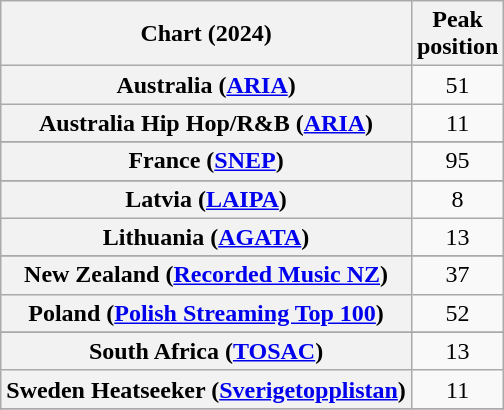<table class="wikitable sortable plainrowheaders" style="text-align:center">
<tr>
<th scope="col">Chart (2024)</th>
<th scope="col">Peak<br>position</th>
</tr>
<tr>
<th scope="row">Australia (<a href='#'>ARIA</a>)</th>
<td>51</td>
</tr>
<tr>
<th scope="row">Australia Hip Hop/R&B (<a href='#'>ARIA</a>)</th>
<td>11</td>
</tr>
<tr>
</tr>
<tr>
<th scope="row">France (<a href='#'>SNEP</a>)</th>
<td>95</td>
</tr>
<tr>
</tr>
<tr>
</tr>
<tr>
<th scope="row">Latvia (<a href='#'>LAIPA</a>)</th>
<td>8</td>
</tr>
<tr>
<th scope="row">Lithuania (<a href='#'>AGATA</a>)</th>
<td>13</td>
</tr>
<tr>
</tr>
<tr>
<th scope="row">New Zealand (<a href='#'>Recorded Music NZ</a>)</th>
<td>37</td>
</tr>
<tr>
<th scope="row">Poland (<a href='#'>Polish Streaming Top 100</a>)</th>
<td>52</td>
</tr>
<tr>
</tr>
<tr>
</tr>
<tr>
<th scope="row">South Africa (<a href='#'>TOSAC</a>)</th>
<td>13</td>
</tr>
<tr>
<th scope="row">Sweden Heatseeker (<a href='#'>Sverigetopplistan</a>)</th>
<td>11</td>
</tr>
<tr>
</tr>
<tr>
</tr>
<tr>
</tr>
<tr>
</tr>
<tr>
</tr>
</table>
